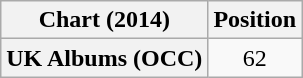<table class="wikitable plainrowheaders" style="text-align:center">
<tr>
<th scope="col">Chart (2014)</th>
<th scope="col">Position</th>
</tr>
<tr>
<th scope="row">UK Albums (OCC)</th>
<td>62</td>
</tr>
</table>
